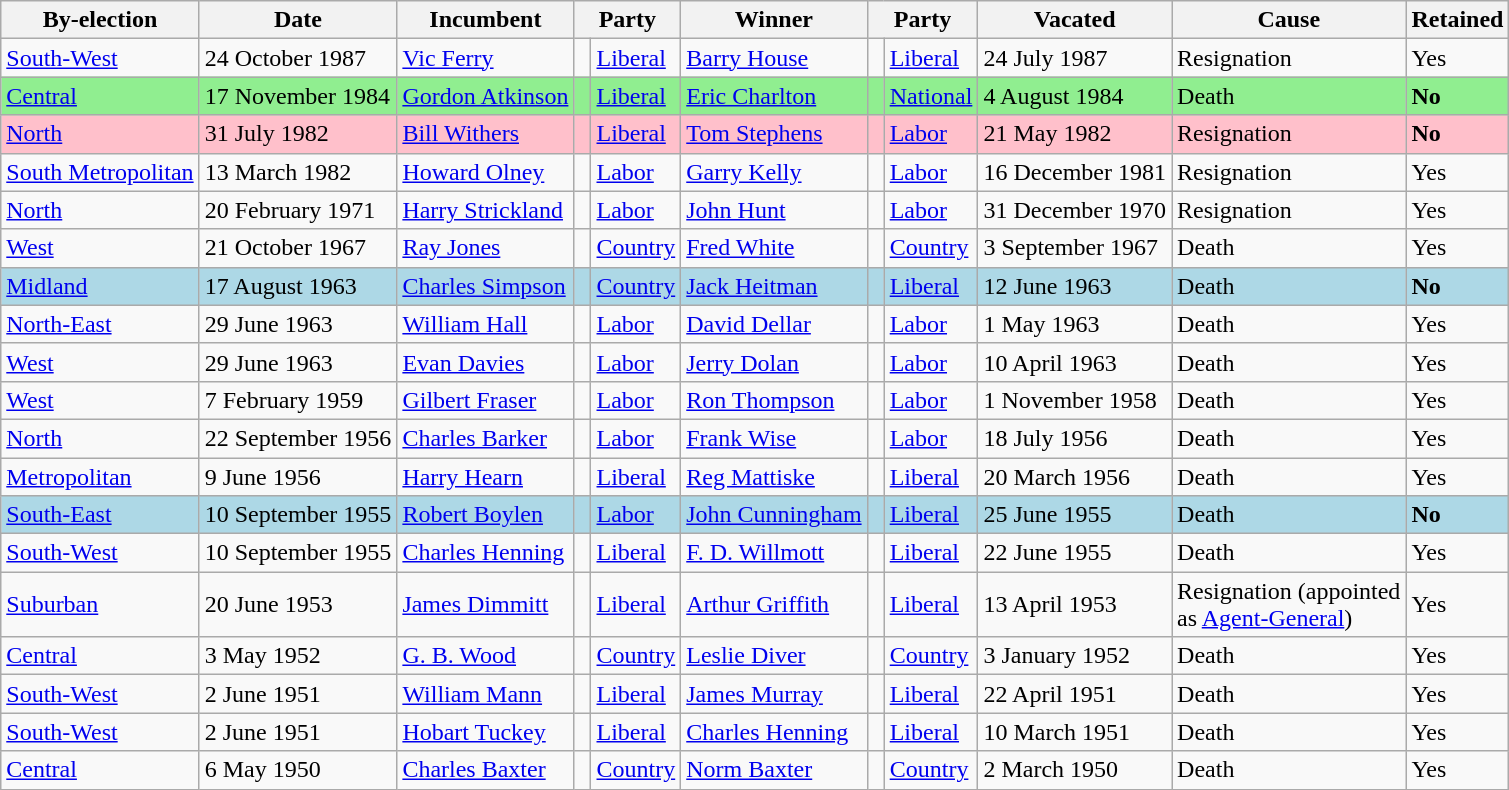<table class="wikitable">
<tr>
<th>By-election</th>
<th>Date</th>
<th>Incumbent</th>
<th colspan=2>Party</th>
<th>Winner</th>
<th colspan=2>Party</th>
<th>Vacated</th>
<th>Cause</th>
<th>Retained</th>
</tr>
<tr>
<td><a href='#'>South-West</a></td>
<td>24 October 1987</td>
<td><a href='#'>Vic Ferry</a></td>
<td> </td>
<td><a href='#'>Liberal</a></td>
<td><a href='#'>Barry House</a></td>
<td> </td>
<td><a href='#'>Liberal</a></td>
<td>24 July 1987</td>
<td>Resignation</td>
<td>Yes</td>
</tr>
<tr bgcolor=lightgreen>
<td><a href='#'>Central</a></td>
<td>17 November 1984</td>
<td><a href='#'>Gordon Atkinson</a></td>
<td> </td>
<td><a href='#'>Liberal</a></td>
<td><a href='#'>Eric Charlton</a></td>
<td> </td>
<td><a href='#'>National</a></td>
<td>4 August 1984</td>
<td>Death</td>
<td><strong>No</strong></td>
</tr>
<tr bgcolor="pink">
<td><a href='#'>North</a></td>
<td>31 July 1982</td>
<td><a href='#'>Bill Withers</a></td>
<td> </td>
<td><a href='#'>Liberal</a></td>
<td><a href='#'>Tom Stephens</a></td>
<td> </td>
<td><a href='#'>Labor</a></td>
<td>21 May 1982</td>
<td>Resignation</td>
<td><strong>No</strong></td>
</tr>
<tr>
<td><a href='#'>South Metropolitan</a></td>
<td>13 March 1982</td>
<td><a href='#'>Howard Olney</a></td>
<td> </td>
<td><a href='#'>Labor</a></td>
<td><a href='#'>Garry Kelly</a></td>
<td> </td>
<td><a href='#'>Labor</a></td>
<td>16 December 1981</td>
<td>Resignation</td>
<td>Yes</td>
</tr>
<tr>
<td><a href='#'>North</a></td>
<td>20 February 1971</td>
<td><a href='#'>Harry Strickland</a></td>
<td> </td>
<td><a href='#'>Labor</a></td>
<td><a href='#'>John Hunt</a></td>
<td> </td>
<td><a href='#'>Labor</a></td>
<td>31 December 1970</td>
<td>Resignation</td>
<td>Yes</td>
</tr>
<tr>
<td><a href='#'>West</a></td>
<td>21 October 1967</td>
<td><a href='#'>Ray Jones</a></td>
<td> </td>
<td><a href='#'>Country</a></td>
<td><a href='#'>Fred White</a></td>
<td> </td>
<td><a href='#'>Country</a></td>
<td>3 September 1967</td>
<td>Death</td>
<td>Yes</td>
</tr>
<tr bgcolor="lightblue">
<td><a href='#'>Midland</a></td>
<td>17 August 1963</td>
<td><a href='#'>Charles Simpson</a></td>
<td> </td>
<td><a href='#'>Country</a></td>
<td><a href='#'>Jack Heitman</a></td>
<td> </td>
<td><a href='#'>Liberal</a></td>
<td>12 June 1963</td>
<td>Death</td>
<td><strong>No</strong></td>
</tr>
<tr>
<td><a href='#'>North-East</a></td>
<td>29 June 1963</td>
<td><a href='#'>William Hall</a></td>
<td> </td>
<td><a href='#'>Labor</a></td>
<td><a href='#'>David Dellar</a></td>
<td> </td>
<td><a href='#'>Labor</a></td>
<td>1 May 1963</td>
<td>Death</td>
<td>Yes</td>
</tr>
<tr>
<td><a href='#'>West</a></td>
<td>29 June 1963</td>
<td><a href='#'>Evan Davies</a></td>
<td> </td>
<td><a href='#'>Labor</a></td>
<td><a href='#'>Jerry Dolan</a></td>
<td> </td>
<td><a href='#'>Labor</a></td>
<td>10 April 1963</td>
<td>Death</td>
<td>Yes</td>
</tr>
<tr>
<td><a href='#'>West</a></td>
<td>7 February 1959</td>
<td><a href='#'>Gilbert Fraser</a></td>
<td> </td>
<td><a href='#'>Labor</a></td>
<td><a href='#'>Ron Thompson</a></td>
<td> </td>
<td><a href='#'>Labor</a></td>
<td>1 November 1958</td>
<td>Death</td>
<td>Yes</td>
</tr>
<tr>
<td><a href='#'>North</a></td>
<td>22 September 1956</td>
<td><a href='#'>Charles Barker</a></td>
<td> </td>
<td><a href='#'>Labor</a></td>
<td><a href='#'>Frank Wise</a></td>
<td> </td>
<td><a href='#'>Labor</a></td>
<td>18 July 1956</td>
<td>Death</td>
<td>Yes</td>
</tr>
<tr>
<td><a href='#'>Metropolitan</a></td>
<td>9 June 1956</td>
<td><a href='#'>Harry Hearn</a></td>
<td> </td>
<td><a href='#'>Liberal</a></td>
<td><a href='#'>Reg Mattiske</a></td>
<td> </td>
<td><a href='#'>Liberal</a></td>
<td>20 March 1956</td>
<td>Death</td>
<td>Yes</td>
</tr>
<tr bgcolor="lightblue">
<td><a href='#'>South-East</a></td>
<td>10 September 1955</td>
<td><a href='#'>Robert Boylen</a></td>
<td> </td>
<td><a href='#'>Labor</a></td>
<td><a href='#'>John Cunningham</a></td>
<td> </td>
<td><a href='#'>Liberal</a></td>
<td>25 June 1955</td>
<td>Death</td>
<td><strong>No</strong></td>
</tr>
<tr>
<td><a href='#'>South-West</a></td>
<td>10 September 1955</td>
<td><a href='#'>Charles Henning</a></td>
<td> </td>
<td><a href='#'>Liberal</a></td>
<td><a href='#'>F. D. Willmott</a></td>
<td> </td>
<td><a href='#'>Liberal</a></td>
<td>22 June 1955</td>
<td>Death</td>
<td>Yes</td>
</tr>
<tr>
<td><a href='#'>Suburban</a></td>
<td>20 June 1953</td>
<td><a href='#'>James Dimmitt</a></td>
<td> </td>
<td><a href='#'>Liberal</a></td>
<td><a href='#'>Arthur Griffith</a></td>
<td> </td>
<td><a href='#'>Liberal</a></td>
<td>13 April 1953</td>
<td>Resignation (appointed<br>as <a href='#'>Agent-General</a>)</td>
<td>Yes</td>
</tr>
<tr>
<td><a href='#'>Central</a></td>
<td>3 May 1952</td>
<td><a href='#'>G. B. Wood</a></td>
<td> </td>
<td><a href='#'>Country</a></td>
<td><a href='#'>Leslie Diver</a></td>
<td> </td>
<td><a href='#'>Country</a></td>
<td>3 January 1952</td>
<td>Death</td>
<td>Yes</td>
</tr>
<tr>
<td><a href='#'>South-West</a></td>
<td>2 June 1951</td>
<td><a href='#'>William Mann</a></td>
<td> </td>
<td><a href='#'>Liberal</a></td>
<td><a href='#'>James Murray</a></td>
<td> </td>
<td><a href='#'>Liberal</a></td>
<td>22 April 1951</td>
<td>Death</td>
<td>Yes</td>
</tr>
<tr>
<td><a href='#'>South-West</a></td>
<td>2 June 1951</td>
<td><a href='#'>Hobart Tuckey</a></td>
<td> </td>
<td><a href='#'>Liberal</a></td>
<td><a href='#'>Charles Henning</a></td>
<td> </td>
<td><a href='#'>Liberal</a></td>
<td>10 March 1951</td>
<td>Death</td>
<td>Yes</td>
</tr>
<tr>
<td><a href='#'>Central</a></td>
<td>6 May 1950</td>
<td><a href='#'>Charles Baxter</a></td>
<td> </td>
<td><a href='#'>Country</a></td>
<td><a href='#'>Norm Baxter</a></td>
<td> </td>
<td><a href='#'>Country</a></td>
<td>2 March 1950</td>
<td>Death</td>
<td>Yes</td>
</tr>
</table>
